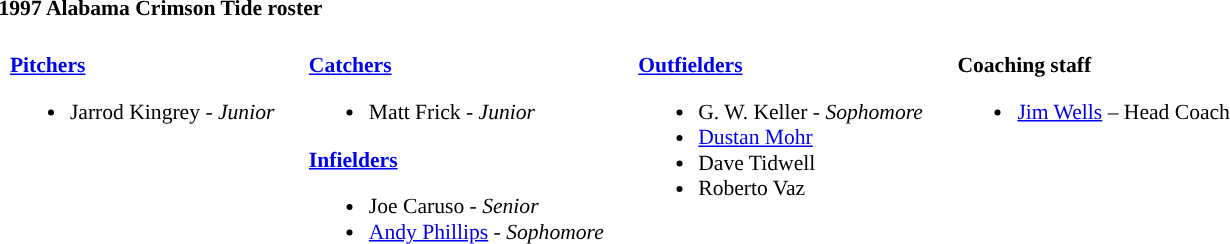<table class="toccolours" style="text-align: left; font-size:90%;">
<tr>
<th colspan="9">1997 Alabama Crimson Tide roster</th>
</tr>
<tr>
<td width="03"> </td>
<td valign="top"><br><strong><a href='#'>Pitchers</a></strong><ul><li>Jarrod Kingrey - <em>Junior</em></li></ul></td>
<td width="15"> </td>
<td valign="top"><br><strong><a href='#'>Catchers</a></strong><ul><li>Matt Frick - <em>Junior</em></li></ul><strong><a href='#'>Infielders</a></strong><ul><li>Joe Caruso - <em>Senior</em></li><li><a href='#'>Andy Phillips</a> - <em>Sophomore</em></li></ul></td>
<td width="15"> </td>
<td valign="top"><br><strong><a href='#'>Outfielders</a></strong><ul><li>G. W. Keller - <em>Sophomore</em></li><li><a href='#'>Dustan Mohr</a></li><li>Dave Tidwell</li><li>Roberto Vaz</li></ul></td>
<td width="15"> </td>
<td valign="top"><br><strong>Coaching staff</strong><ul><li><a href='#'>Jim Wells</a> –  Head Coach</li></ul></td>
</tr>
</table>
